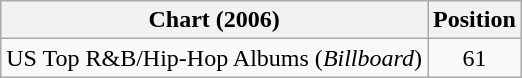<table class="wikitable">
<tr>
<th>Chart (2006)</th>
<th>Position</th>
</tr>
<tr>
<td>US Top R&B/Hip-Hop Albums (<em>Billboard</em>)</td>
<td style="text-align:center">61</td>
</tr>
</table>
